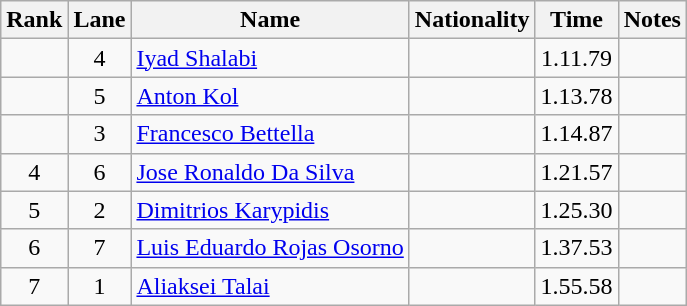<table class="wikitable sortable" style="text-align:center">
<tr>
<th>Rank</th>
<th>Lane</th>
<th>Name</th>
<th>Nationality</th>
<th>Time</th>
<th>Notes</th>
</tr>
<tr>
<td></td>
<td>4</td>
<td align=left><a href='#'>Iyad Shalabi</a></td>
<td align=left></td>
<td>1.11.79</td>
<td></td>
</tr>
<tr>
<td></td>
<td>5</td>
<td align=left><a href='#'>Anton Kol</a></td>
<td align=left></td>
<td>1.13.78</td>
<td></td>
</tr>
<tr>
<td></td>
<td>3</td>
<td align=left><a href='#'>Francesco Bettella</a></td>
<td align=left></td>
<td>1.14.87</td>
<td></td>
</tr>
<tr>
<td>4</td>
<td>6</td>
<td align=left><a href='#'>Jose Ronaldo Da Silva</a></td>
<td align=left></td>
<td>1.21.57</td>
<td><strong></strong></td>
</tr>
<tr>
<td>5</td>
<td>2</td>
<td align=left><a href='#'>Dimitrios Karypidis</a></td>
<td align=left></td>
<td>1.25.30</td>
<td></td>
</tr>
<tr>
<td>6</td>
<td>7</td>
<td align=left><a href='#'>Luis Eduardo Rojas Osorno</a></td>
<td align=left></td>
<td>1.37.53</td>
<td></td>
</tr>
<tr>
<td>7</td>
<td>1</td>
<td align=left><a href='#'>Aliaksei Talai</a></td>
<td align=left></td>
<td>1.55.58</td>
<td></td>
</tr>
</table>
